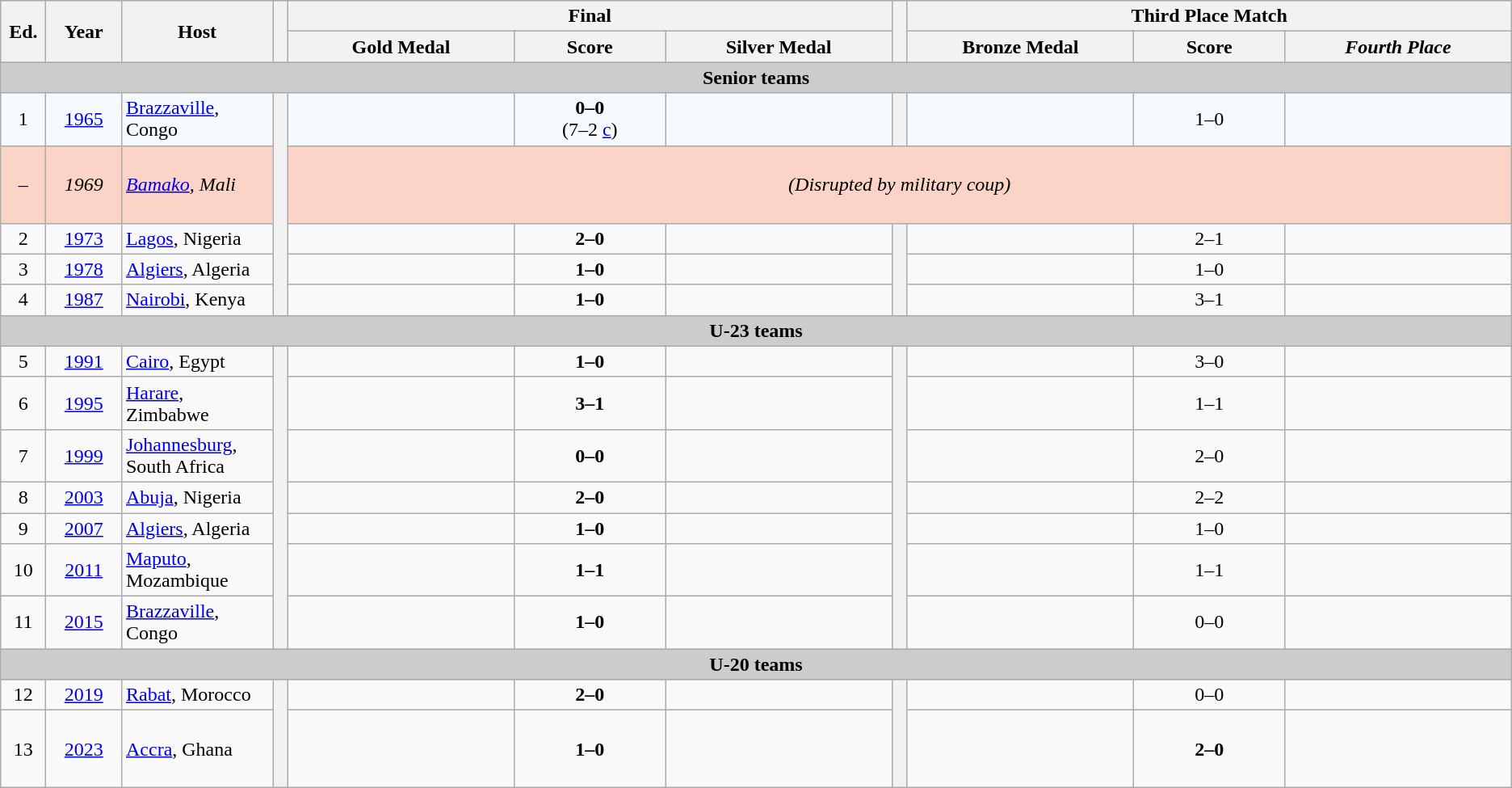<table class= "wikitable" style="text-align:center; font-size=95%">
<tr bgcolor=#C1D8FF>
<th rowspan=2>Ed.</th>
<th rowspan=2 width=5%>Year</th>
<th rowspan=2 width=10%>Host</th>
<th width=1% rowspan=2 bgcolor=ffffff></th>
<th colspan=3>Final</th>
<th width=1% rowspan=2 bgcolor=ffffff></th>
<th colspan=3>Third Place Match</th>
</tr>
<tr bgcolor=#EFEFEF>
<th width=15%>Gold Medal</th>
<th width=10%>Score</th>
<th width=15%>Silver Medal</th>
<th width=15%>Bronze Medal</th>
<th width=10%>Score</th>
<th width=15%><em>Fourth Place</em></th>
</tr>
<tr>
<td colspan="11" bgcolor="#cccccc"align=center><strong>Senior teams</strong></td>
</tr>
<tr bgcolor=#F5FAFF>
<td>1</td>
<td><a href='#'>1965</a></td>
<td align=left><a href='#'>Brazzaville</a>, Congo</td>
<th width=1% rowspan=5 bgcolor=ffffff></th>
<td><strong></strong></td>
<td><strong>0–0</strong> <br>(7–2 <a href='#'>c</a>)</td>
<td></td>
<th width=1% rowspan=1 bgcolor=ffffff></th>
<td></td>
<td>1–0</td>
<td></td>
</tr>
<tr bgcolor=#fcd3c7 style="height: 4em;">
<td>–</td>
<td><em>1969</em></td>
<td align=left><em><a href='#'>Bamako</a>, Mali</em></td>
<td colspan=7><em>(Disrupted by military coup)</em></td>
</tr>
<tr>
<td>2</td>
<td><a href='#'>1973</a></td>
<td align=left><a href='#'>Lagos</a>, Nigeria</td>
<td><strong></strong></td>
<td><strong>2–0</strong></td>
<td></td>
<th width=1% rowspan=3 bgcolor=ffffff></th>
<td></td>
<td>2–1</td>
<td></td>
</tr>
<tr>
<td>3</td>
<td><a href='#'>1978</a></td>
<td align=left><a href='#'>Algiers</a>, Algeria</td>
<td><strong></strong></td>
<td><strong>1–0</strong></td>
<td></td>
<td></td>
<td>1–0</td>
<td></td>
</tr>
<tr>
<td>4</td>
<td><a href='#'>1987</a></td>
<td align=left><a href='#'>Nairobi</a>, Kenya</td>
<td><strong></strong></td>
<td><strong>1–0</strong></td>
<td></td>
<td></td>
<td>3–1</td>
<td></td>
</tr>
<tr>
<td colspan="11" bgcolor="#cccccc"align=center><strong>U-23 teams</strong></td>
</tr>
<tr>
<td>5</td>
<td><a href='#'>1991</a></td>
<td align=left><a href='#'>Cairo</a>, Egypt</td>
<th width=1% rowspan=7 bgcolor=ffffff></th>
<td><strong></strong></td>
<td><strong>1–0</strong></td>
<td></td>
<th width=1% rowspan=7 bgcolor=ffffff></th>
<td></td>
<td>3–0</td>
<td></td>
</tr>
<tr>
<td>6</td>
<td><a href='#'>1995</a></td>
<td align=left><a href='#'>Harare</a>, Zimbabwe</td>
<td><strong></strong></td>
<td><strong>3–1</strong></td>
<td></td>
<td></td>
<td>1–1 <br></td>
<td></td>
</tr>
<tr>
<td>7</td>
<td><a href='#'>1999</a></td>
<td align=left><a href='#'>Johannesburg</a>, South Africa</td>
<td><strong></strong></td>
<td><strong>0–0</strong> <br></td>
<td></td>
<td></td>
<td>2–0</td>
<td></td>
</tr>
<tr>
<td>8</td>
<td><a href='#'>2003</a></td>
<td align=left><a href='#'>Abuja</a>, Nigeria</td>
<td><strong></strong></td>
<td><strong>2–0</strong></td>
<td></td>
<td></td>
<td>2–2 <br></td>
<td></td>
</tr>
<tr>
<td>9</td>
<td><a href='#'>2007</a></td>
<td align=left><a href='#'>Algiers</a>, Algeria</td>
<td><strong></strong></td>
<td><strong>1–0</strong></td>
<td></td>
<td></td>
<td>1–0</td>
<td></td>
</tr>
<tr>
<td>10</td>
<td><a href='#'>2011</a></td>
<td align=left><a href='#'>Maputo</a>, Mozambique</td>
<td><strong></strong></td>
<td><strong>1–1</strong> <br></td>
<td></td>
<td></td>
<td>1–1 <br></td>
<td></td>
</tr>
<tr>
<td>11</td>
<td><a href='#'>2015</a></td>
<td align=left><a href='#'>Brazzaville</a>, Congo</td>
<td><strong></strong></td>
<td><strong>1–0</strong></td>
<td></td>
<td></td>
<td>0–0 <br></td>
<td></td>
</tr>
<tr>
<td colspan="11" bgcolor="#cccccc"align=center><strong>U-20 teams</strong></td>
</tr>
<tr>
<td>12</td>
<td><a href='#'>2019</a></td>
<td align=left><a href='#'>Rabat</a>, Morocco</td>
<th width=1% rowspan=2 bgcolor=ffffff></th>
<td><strong></strong></td>
<td><strong>2–0</strong></td>
<td></td>
<th width=1% rowspan=2 bgcolor=ffffff></th>
<td></td>
<td>0–0 <br></td>
<td></td>
</tr>
<tr style="height: 4em;">
<td>13</td>
<td><a href='#'>2023</a></td>
<td align=left><a href='#'>Accra</a>, Ghana</td>
<td><strong></strong></td>
<td><strong>1–0</strong></td>
<td></td>
<td></td>
<td><strong>2–0</strong></td>
<td></td>
</tr>
</table>
